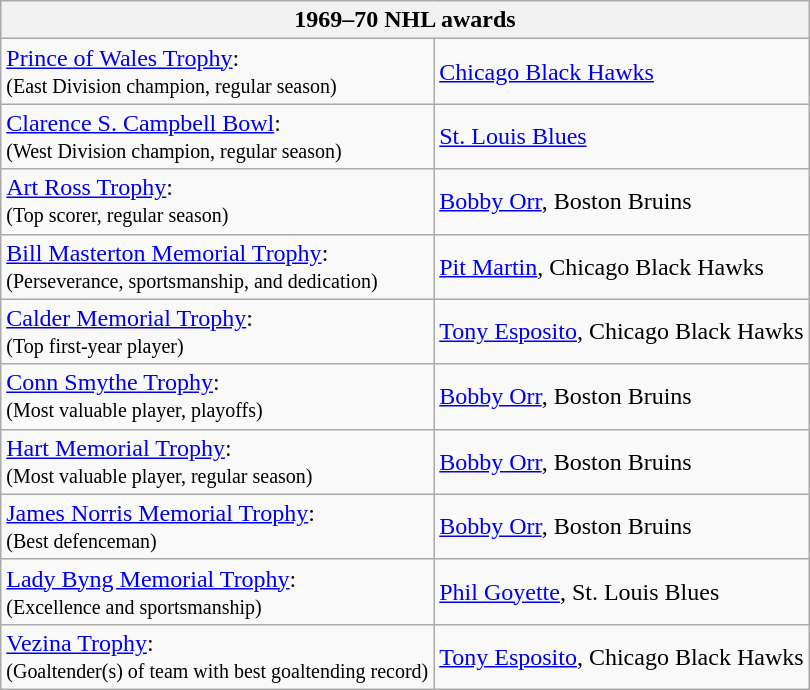<table class="wikitable">
<tr>
<th bgcolor="#DDDDDD" colspan="2">1969–70 NHL awards</th>
</tr>
<tr>
<td><a href='#'>Prince of Wales Trophy</a>:<br><small>(East Division champion, regular season)</small></td>
<td><a href='#'>Chicago Black Hawks</a></td>
</tr>
<tr>
<td><a href='#'>Clarence S. Campbell Bowl</a>:<br><small>(West Division champion, regular season)</small></td>
<td><a href='#'>St. Louis Blues</a></td>
</tr>
<tr>
<td><a href='#'>Art Ross Trophy</a>:<br><small>(Top scorer, regular season)</small></td>
<td><a href='#'>Bobby Orr</a>, Boston Bruins</td>
</tr>
<tr>
<td><a href='#'>Bill Masterton Memorial Trophy</a>:<br><small>(Perseverance, sportsmanship, and dedication)</small></td>
<td><a href='#'>Pit Martin</a>, Chicago Black Hawks</td>
</tr>
<tr>
<td><a href='#'>Calder Memorial Trophy</a>:<br><small>(Top first-year player)</small></td>
<td><a href='#'>Tony Esposito</a>, Chicago Black Hawks</td>
</tr>
<tr>
<td><a href='#'>Conn Smythe Trophy</a>:<br><small>(Most valuable player, playoffs)</small></td>
<td><a href='#'>Bobby Orr</a>, Boston Bruins</td>
</tr>
<tr>
<td><a href='#'>Hart Memorial Trophy</a>:<br><small>(Most valuable player, regular season)</small></td>
<td><a href='#'>Bobby Orr</a>, Boston Bruins</td>
</tr>
<tr>
<td><a href='#'>James Norris Memorial Trophy</a>:<br><small>(Best defenceman)</small></td>
<td><a href='#'>Bobby Orr</a>, Boston Bruins</td>
</tr>
<tr>
<td><a href='#'>Lady Byng Memorial Trophy</a>:<br><small>(Excellence and sportsmanship)</small></td>
<td><a href='#'>Phil Goyette</a>, St. Louis Blues</td>
</tr>
<tr>
<td><a href='#'>Vezina Trophy</a>:<br><small>(Goaltender(s) of team with best goaltending record)</small></td>
<td><a href='#'>Tony Esposito</a>, Chicago Black Hawks</td>
</tr>
</table>
